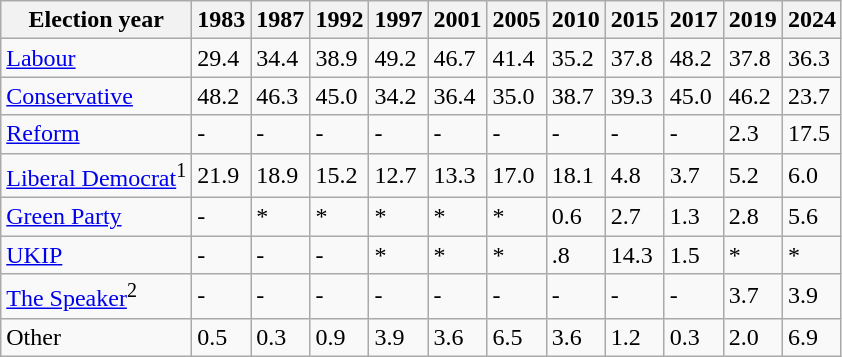<table class="wikitable">
<tr>
<th>Election year</th>
<th>1983</th>
<th>1987</th>
<th>1992</th>
<th>1997</th>
<th>2001</th>
<th>2005</th>
<th>2010</th>
<th>2015</th>
<th>2017</th>
<th>2019</th>
<th>2024</th>
</tr>
<tr>
<td><a href='#'>Labour</a></td>
<td>29.4</td>
<td>34.4</td>
<td>38.9</td>
<td>49.2</td>
<td>46.7</td>
<td>41.4</td>
<td>35.2</td>
<td>37.8</td>
<td>48.2</td>
<td>37.8</td>
<td>36.3</td>
</tr>
<tr>
<td><a href='#'>Conservative</a></td>
<td>48.2</td>
<td>46.3</td>
<td>45.0</td>
<td>34.2</td>
<td>36.4</td>
<td>35.0</td>
<td>38.7</td>
<td>39.3</td>
<td>45.0</td>
<td>46.2</td>
<td>23.7</td>
</tr>
<tr>
<td><a href='#'>Reform</a></td>
<td>-</td>
<td>-</td>
<td>-</td>
<td>-</td>
<td>-</td>
<td>-</td>
<td>-</td>
<td>-</td>
<td>-</td>
<td>2.3</td>
<td>17.5</td>
</tr>
<tr>
<td><a href='#'>Liberal Democrat</a><sup>1</sup></td>
<td>21.9</td>
<td>18.9</td>
<td>15.2</td>
<td>12.7</td>
<td>13.3</td>
<td>17.0</td>
<td>18.1</td>
<td>4.8</td>
<td>3.7</td>
<td>5.2</td>
<td>6.0</td>
</tr>
<tr>
<td><a href='#'>Green Party</a></td>
<td>-</td>
<td>*</td>
<td>*</td>
<td>*</td>
<td>*</td>
<td>*</td>
<td>0.6</td>
<td>2.7</td>
<td>1.3</td>
<td>2.8</td>
<td>5.6</td>
</tr>
<tr>
<td><a href='#'>UKIP</a></td>
<td>-</td>
<td>-</td>
<td>-</td>
<td>*</td>
<td>*</td>
<td>*</td>
<td>.8</td>
<td>14.3</td>
<td>1.5</td>
<td>*</td>
<td>*</td>
</tr>
<tr>
<td><a href='#'>The Speaker</a><sup>2</sup></td>
<td>-</td>
<td>-</td>
<td>-</td>
<td>-</td>
<td>-</td>
<td>-</td>
<td>-</td>
<td>-</td>
<td>-</td>
<td>3.7</td>
<td>3.9</td>
</tr>
<tr>
<td>Other</td>
<td>0.5</td>
<td>0.3</td>
<td>0.9</td>
<td>3.9</td>
<td>3.6</td>
<td>6.5</td>
<td>3.6</td>
<td>1.2</td>
<td>0.3</td>
<td>2.0</td>
<td>6.9</td>
</tr>
</table>
